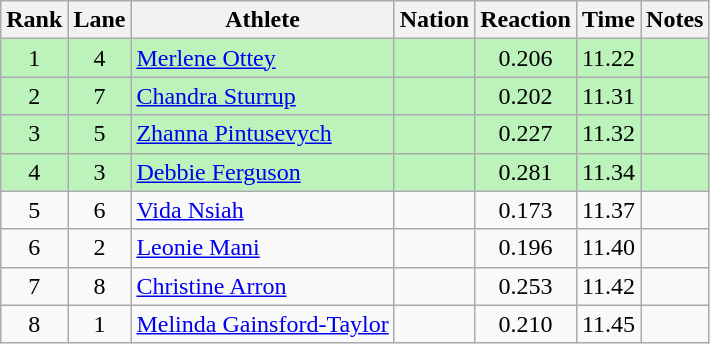<table class="wikitable sortable" style="text-align:center">
<tr>
<th>Rank</th>
<th>Lane</th>
<th>Athlete</th>
<th>Nation</th>
<th>Reaction</th>
<th>Time</th>
<th>Notes</th>
</tr>
<tr bgcolor = "bbf3bb">
<td align="center">1</td>
<td align="center">4</td>
<td align="left"><a href='#'>Merlene Ottey</a></td>
<td align="left"></td>
<td align="center">0.206</td>
<td align="center">11.22</td>
<td align="center"></td>
</tr>
<tr bgcolor = "bbf3bb">
<td align="center">2</td>
<td align="center">7</td>
<td align="left"><a href='#'>Chandra Sturrup</a></td>
<td align="left"></td>
<td align="center">0.202</td>
<td align="center">11.31</td>
<td align="center"></td>
</tr>
<tr bgcolor = "bbf3bb">
<td align="center">3</td>
<td align="center">5</td>
<td align="left"><a href='#'>Zhanna Pintusevych</a></td>
<td align="left"></td>
<td align="center">0.227</td>
<td align="center">11.32</td>
<td align="center"></td>
</tr>
<tr bgcolor = "bbf3bb">
<td align="center">4</td>
<td align="center">3</td>
<td align="left"><a href='#'>Debbie Ferguson</a></td>
<td align="left"></td>
<td align="center">0.281</td>
<td align="center">11.34</td>
<td align="center"></td>
</tr>
<tr>
<td align="center">5</td>
<td align="center">6</td>
<td align="left"><a href='#'>Vida Nsiah</a></td>
<td align="left"></td>
<td align="center">0.173</td>
<td align="center">11.37</td>
<td align="center"></td>
</tr>
<tr>
<td align="center">6</td>
<td align="center">2</td>
<td align="left"><a href='#'>Leonie Mani</a></td>
<td align="left"></td>
<td align="center">0.196</td>
<td align="center">11.40</td>
<td align="center"></td>
</tr>
<tr>
<td align="center">7</td>
<td align="center">8</td>
<td align="left"><a href='#'>Christine Arron</a></td>
<td align="left"></td>
<td align="center">0.253</td>
<td align="center">11.42</td>
<td align="center"></td>
</tr>
<tr>
<td align="center">8</td>
<td align="center">1</td>
<td align="left"><a href='#'>Melinda Gainsford-Taylor</a></td>
<td align="left"></td>
<td align="center">0.210</td>
<td align="center">11.45</td>
<td align="center"></td>
</tr>
</table>
